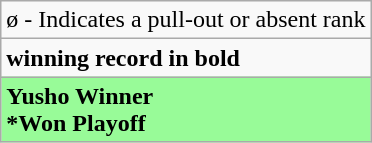<table class="wikitable">
<tr>
<td>ø - Indicates a pull-out or absent rank</td>
</tr>
<tr>
<td><strong>winning record in bold</strong></td>
</tr>
<tr>
<td style="background: PaleGreen;"><strong>Yusho Winner</strong><br><strong>*Won Playoff</strong></td>
</tr>
</table>
